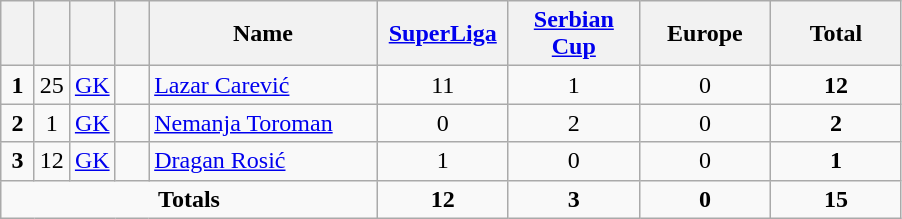<table class="wikitable" style="text-align:center">
<tr>
<th width="15"></th>
<th width="15"></th>
<th width="15"></th>
<th width="15"></th>
<th width="145">Name</th>
<th width="80"><strong><a href='#'>SuperLiga</a></strong></th>
<th width="80"><strong><a href='#'>Serbian Cup</a></strong></th>
<th width="80"><strong>Europe</strong></th>
<th width="80">Total</th>
</tr>
<tr>
<td><strong>1</strong></td>
<td>25</td>
<td><a href='#'>GK</a></td>
<td></td>
<td align="left"><a href='#'>Lazar Carević</a></td>
<td>11</td>
<td>1</td>
<td>0</td>
<td><strong>12</strong></td>
</tr>
<tr>
<td><strong>2</strong></td>
<td>1</td>
<td><a href='#'>GK</a></td>
<td></td>
<td align="left"><a href='#'>Nemanja Toroman</a></td>
<td>0</td>
<td>2</td>
<td>0</td>
<td><strong>2</strong></td>
</tr>
<tr>
<td><strong>3</strong></td>
<td>12</td>
<td><a href='#'>GK</a></td>
<td></td>
<td align="left"><a href='#'>Dragan Rosić</a></td>
<td>1</td>
<td>0</td>
<td>0</td>
<td><strong>1</strong></td>
</tr>
<tr>
<td colspan="5"><strong>Totals</strong></td>
<td><strong>12</strong></td>
<td><strong>3</strong></td>
<td><strong>0</strong></td>
<td><strong>15</strong></td>
</tr>
</table>
